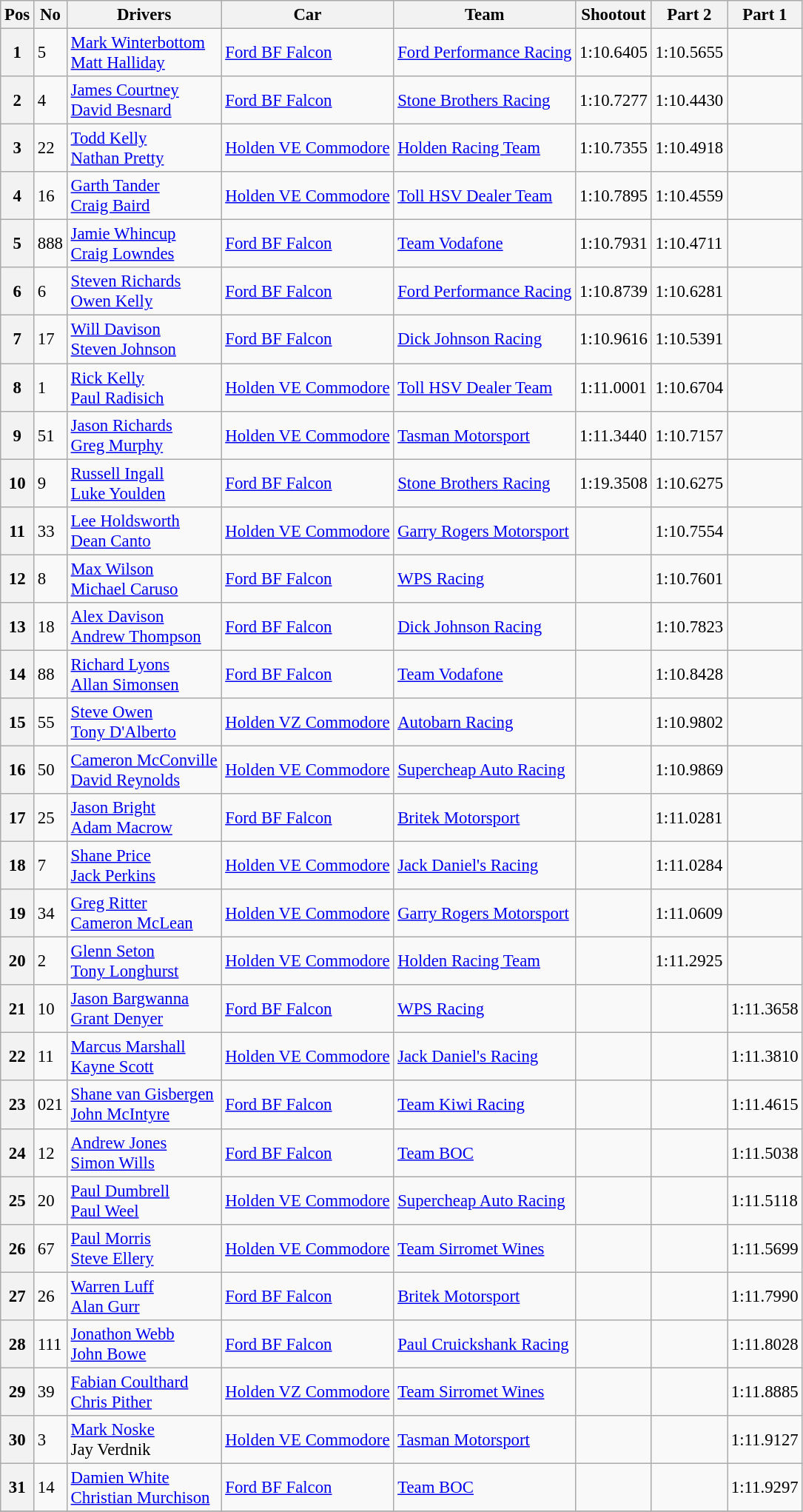<table class="wikitable" style="font-size: 95%;">
<tr>
<th>Pos</th>
<th>No</th>
<th>Drivers</th>
<th>Car</th>
<th>Team</th>
<th>Shootout</th>
<th>Part 2</th>
<th>Part 1</th>
</tr>
<tr>
<th>1</th>
<td>5</td>
<td> <a href='#'>Mark Winterbottom</a><br> <a href='#'>Matt Halliday</a></td>
<td><a href='#'>Ford BF Falcon</a></td>
<td><a href='#'>Ford Performance Racing</a></td>
<td>1:10.6405</td>
<td>1:10.5655</td>
<td></td>
</tr>
<tr>
<th>2</th>
<td>4</td>
<td> <a href='#'>James Courtney</a><br> <a href='#'>David Besnard</a></td>
<td><a href='#'>Ford BF Falcon</a></td>
<td><a href='#'>Stone Brothers Racing</a></td>
<td>1:10.7277</td>
<td>1:10.4430</td>
<td></td>
</tr>
<tr>
<th>3</th>
<td>22</td>
<td> <a href='#'>Todd Kelly</a><br> <a href='#'>Nathan Pretty</a></td>
<td><a href='#'>Holden VE Commodore</a></td>
<td><a href='#'>Holden Racing Team</a></td>
<td>1:10.7355</td>
<td>1:10.4918</td>
<td></td>
</tr>
<tr>
<th>4</th>
<td>16</td>
<td> <a href='#'>Garth Tander</a><br> <a href='#'>Craig Baird</a></td>
<td><a href='#'>Holden VE Commodore</a></td>
<td><a href='#'>Toll HSV Dealer Team</a></td>
<td>1:10.7895</td>
<td>1:10.4559</td>
<td></td>
</tr>
<tr>
<th>5</th>
<td>888</td>
<td> <a href='#'>Jamie Whincup</a><br> <a href='#'>Craig Lowndes</a></td>
<td><a href='#'>Ford BF Falcon</a></td>
<td><a href='#'>Team Vodafone</a></td>
<td>1:10.7931</td>
<td>1:10.4711</td>
<td></td>
</tr>
<tr>
<th>6</th>
<td>6</td>
<td> <a href='#'>Steven Richards</a><br> <a href='#'>Owen Kelly</a></td>
<td><a href='#'>Ford BF Falcon</a></td>
<td><a href='#'>Ford Performance Racing</a></td>
<td>1:10.8739</td>
<td>1:10.6281</td>
<td></td>
</tr>
<tr>
<th>7</th>
<td>17</td>
<td> <a href='#'>Will Davison</a><br> <a href='#'>Steven Johnson</a></td>
<td><a href='#'>Ford BF Falcon</a></td>
<td><a href='#'>Dick Johnson Racing</a></td>
<td>1:10.9616</td>
<td>1:10.5391</td>
<td></td>
</tr>
<tr>
<th>8</th>
<td>1</td>
<td> <a href='#'>Rick Kelly</a><br> <a href='#'>Paul Radisich</a></td>
<td><a href='#'>Holden VE Commodore</a></td>
<td><a href='#'>Toll HSV Dealer Team</a></td>
<td>1:11.0001</td>
<td>1:10.6704</td>
<td></td>
</tr>
<tr>
<th>9</th>
<td>51</td>
<td> <a href='#'>Jason Richards</a><br> <a href='#'>Greg Murphy</a></td>
<td><a href='#'>Holden VE Commodore</a></td>
<td><a href='#'>Tasman Motorsport</a></td>
<td>1:11.3440</td>
<td>1:10.7157</td>
<td></td>
</tr>
<tr>
<th>10</th>
<td>9</td>
<td> <a href='#'>Russell Ingall</a><br> <a href='#'>Luke Youlden</a></td>
<td><a href='#'>Ford BF Falcon</a></td>
<td><a href='#'>Stone Brothers Racing</a></td>
<td>1:19.3508</td>
<td>1:10.6275</td>
<td></td>
</tr>
<tr>
<th>11</th>
<td>33</td>
<td> <a href='#'>Lee Holdsworth</a><br> <a href='#'>Dean Canto</a></td>
<td><a href='#'>Holden VE Commodore</a></td>
<td><a href='#'>Garry Rogers Motorsport</a></td>
<td></td>
<td>1:10.7554</td>
<td></td>
</tr>
<tr>
<th>12</th>
<td>8</td>
<td> <a href='#'>Max Wilson</a><br> <a href='#'>Michael Caruso</a></td>
<td><a href='#'>Ford BF Falcon</a></td>
<td><a href='#'>WPS Racing</a></td>
<td></td>
<td>1:10.7601</td>
<td></td>
</tr>
<tr>
<th>13</th>
<td>18</td>
<td> <a href='#'>Alex Davison</a><br> <a href='#'>Andrew Thompson</a></td>
<td><a href='#'>Ford BF Falcon</a></td>
<td><a href='#'>Dick Johnson Racing</a></td>
<td></td>
<td>1:10.7823</td>
<td></td>
</tr>
<tr>
<th>14</th>
<td>88</td>
<td> <a href='#'>Richard Lyons</a><br> <a href='#'>Allan Simonsen</a></td>
<td><a href='#'>Ford BF Falcon</a></td>
<td><a href='#'>Team Vodafone</a></td>
<td></td>
<td>1:10.8428</td>
<td></td>
</tr>
<tr>
<th>15</th>
<td>55</td>
<td> <a href='#'>Steve Owen</a><br> <a href='#'>Tony D'Alberto</a></td>
<td><a href='#'>Holden VZ Commodore</a></td>
<td><a href='#'>Autobarn Racing</a></td>
<td></td>
<td>1:10.9802</td>
<td></td>
</tr>
<tr>
<th>16</th>
<td>50</td>
<td> <a href='#'>Cameron McConville</a><br> <a href='#'>David Reynolds</a></td>
<td><a href='#'>Holden VE Commodore</a></td>
<td><a href='#'>Supercheap Auto Racing</a></td>
<td></td>
<td>1:10.9869</td>
<td></td>
</tr>
<tr>
<th>17</th>
<td>25</td>
<td> <a href='#'>Jason Bright</a><br> <a href='#'>Adam Macrow</a></td>
<td><a href='#'>Ford BF Falcon</a></td>
<td><a href='#'>Britek Motorsport</a></td>
<td></td>
<td>1:11.0281</td>
<td></td>
</tr>
<tr>
<th>18</th>
<td>7</td>
<td> <a href='#'>Shane Price</a><br> <a href='#'>Jack Perkins</a></td>
<td><a href='#'>Holden VE Commodore</a></td>
<td><a href='#'>Jack Daniel's Racing</a></td>
<td></td>
<td>1:11.0284</td>
<td></td>
</tr>
<tr>
<th>19</th>
<td>34</td>
<td> <a href='#'>Greg Ritter</a><br> <a href='#'>Cameron McLean</a></td>
<td><a href='#'>Holden VE Commodore</a></td>
<td><a href='#'>Garry Rogers Motorsport</a></td>
<td></td>
<td>1:11.0609</td>
<td></td>
</tr>
<tr>
<th>20</th>
<td>2</td>
<td> <a href='#'>Glenn Seton</a><br> <a href='#'>Tony Longhurst</a></td>
<td><a href='#'>Holden VE Commodore</a></td>
<td><a href='#'>Holden Racing Team</a></td>
<td></td>
<td>1:11.2925</td>
<td></td>
</tr>
<tr>
<th>21</th>
<td>10</td>
<td> <a href='#'>Jason Bargwanna</a><br> <a href='#'>Grant Denyer</a></td>
<td><a href='#'>Ford BF Falcon</a></td>
<td><a href='#'>WPS Racing</a></td>
<td></td>
<td></td>
<td>1:11.3658</td>
</tr>
<tr>
<th>22</th>
<td>11</td>
<td> <a href='#'>Marcus Marshall</a><br> <a href='#'>Kayne Scott</a></td>
<td><a href='#'>Holden VE Commodore</a></td>
<td><a href='#'>Jack Daniel's Racing</a></td>
<td></td>
<td></td>
<td>1:11.3810</td>
</tr>
<tr>
<th>23</th>
<td>021</td>
<td> <a href='#'>Shane van Gisbergen</a><br> <a href='#'>John McIntyre</a></td>
<td><a href='#'>Ford BF Falcon</a></td>
<td><a href='#'>Team Kiwi Racing</a></td>
<td></td>
<td></td>
<td>1:11.4615</td>
</tr>
<tr>
<th>24</th>
<td>12</td>
<td> <a href='#'>Andrew Jones</a><br> <a href='#'>Simon Wills</a></td>
<td><a href='#'>Ford BF Falcon</a></td>
<td><a href='#'>Team BOC</a></td>
<td></td>
<td></td>
<td>1:11.5038</td>
</tr>
<tr>
<th>25</th>
<td>20</td>
<td> <a href='#'>Paul Dumbrell</a><br> <a href='#'>Paul Weel</a></td>
<td><a href='#'>Holden VE Commodore</a></td>
<td><a href='#'>Supercheap Auto Racing</a></td>
<td></td>
<td></td>
<td>1:11.5118</td>
</tr>
<tr>
<th>26</th>
<td>67</td>
<td> <a href='#'>Paul Morris</a><br> <a href='#'>Steve Ellery</a></td>
<td><a href='#'>Holden VE Commodore</a></td>
<td><a href='#'>Team Sirromet Wines</a></td>
<td></td>
<td></td>
<td>1:11.5699</td>
</tr>
<tr>
<th>27</th>
<td>26</td>
<td> <a href='#'>Warren Luff</a><br> <a href='#'>Alan Gurr</a></td>
<td><a href='#'>Ford BF Falcon</a></td>
<td><a href='#'>Britek Motorsport</a></td>
<td></td>
<td></td>
<td>1:11.7990</td>
</tr>
<tr>
<th>28</th>
<td>111</td>
<td> <a href='#'>Jonathon Webb</a><br> <a href='#'>John Bowe</a></td>
<td><a href='#'>Ford BF Falcon</a></td>
<td><a href='#'>Paul Cruickshank Racing</a></td>
<td></td>
<td></td>
<td>1:11.8028</td>
</tr>
<tr>
<th>29</th>
<td>39</td>
<td> <a href='#'>Fabian Coulthard</a><br> <a href='#'>Chris Pither</a></td>
<td><a href='#'>Holden VZ Commodore</a></td>
<td><a href='#'>Team Sirromet Wines</a></td>
<td></td>
<td></td>
<td>1:11.8885</td>
</tr>
<tr>
<th>30</th>
<td>3</td>
<td> <a href='#'>Mark Noske</a><br> Jay Verdnik</td>
<td><a href='#'>Holden VE Commodore</a></td>
<td><a href='#'>Tasman Motorsport</a></td>
<td></td>
<td></td>
<td>1:11.9127</td>
</tr>
<tr>
<th>31</th>
<td>14</td>
<td> <a href='#'>Damien White</a><br> <a href='#'>Christian Murchison</a></td>
<td><a href='#'>Ford BF Falcon</a></td>
<td><a href='#'>Team BOC</a></td>
<td></td>
<td></td>
<td>1:11.9297</td>
</tr>
<tr>
</tr>
</table>
